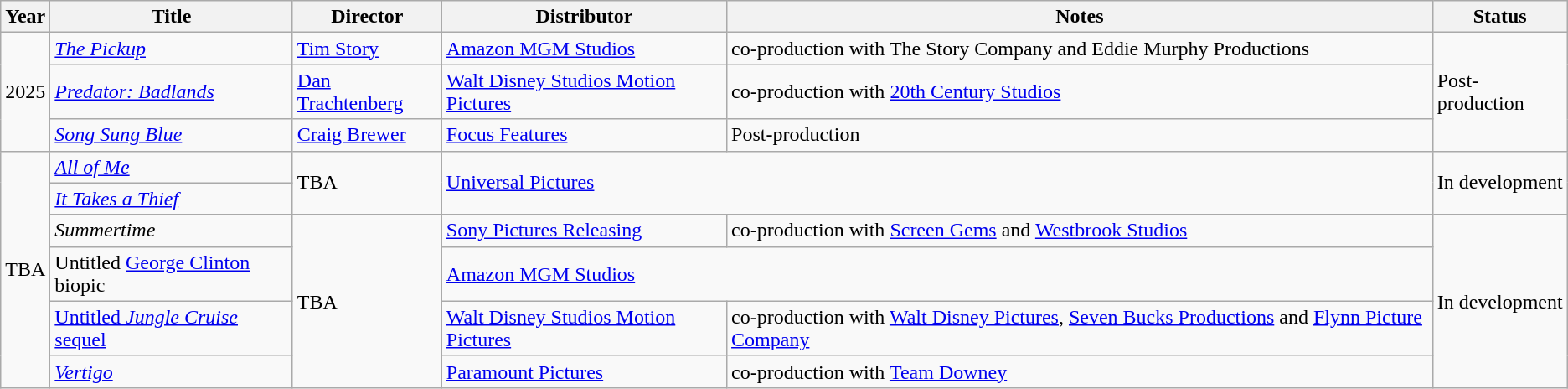<table class="wikitable sortable">
<tr>
<th>Year</th>
<th>Title</th>
<th>Director</th>
<th>Distributor</th>
<th>Notes</th>
<th>Status</th>
</tr>
<tr>
<td rowspan="3">2025</td>
<td><em><a href='#'>The Pickup</a></em></td>
<td><a href='#'>Tim Story</a></td>
<td><a href='#'>Amazon MGM Studios</a></td>
<td>co-production with The Story Company and Eddie Murphy Productions</td>
<td rowspan="3">Post-production</td>
</tr>
<tr>
<td><em><a href='#'>Predator: Badlands</a></em></td>
<td><a href='#'>Dan Trachtenberg</a></td>
<td><a href='#'>Walt Disney Studios Motion Pictures</a></td>
<td>co-production with <a href='#'>20th Century Studios</a></td>
</tr>
<tr>
<td><em><a href='#'>Song Sung Blue</a></em></td>
<td><a href='#'>Craig Brewer</a></td>
<td><a href='#'>Focus Features</a></td>
<td>Post-production</td>
</tr>
<tr>
<td rowspan="6">TBA</td>
<td><em><a href='#'>All of Me</a></em></td>
<td rowspan="2">TBA</td>
<td colspan="2" rowspan="2"><a href='#'>Universal Pictures</a></td>
<td rowspan="2">In development</td>
</tr>
<tr>
<td><em><a href='#'>It Takes a Thief</a></em></td>
</tr>
<tr>
<td><em>Summertime</em></td>
<td rowspan="4">TBA</td>
<td><a href='#'>Sony Pictures Releasing</a></td>
<td>co-production with <a href='#'>Screen Gems</a> and <a href='#'>Westbrook Studios</a></td>
<td rowspan="4">In development</td>
</tr>
<tr>
<td>Untitled <a href='#'>George Clinton</a> biopic</td>
<td colspan="2"><a href='#'>Amazon MGM Studios</a></td>
</tr>
<tr>
<td><a href='#'>Untitled <em>Jungle Cruise</em> sequel</a></td>
<td><a href='#'>Walt Disney Studios Motion Pictures</a></td>
<td>co-production with <a href='#'>Walt Disney Pictures</a>, <a href='#'>Seven Bucks Productions</a> and <a href='#'>Flynn Picture Company</a></td>
</tr>
<tr>
<td><em><a href='#'>Vertigo</a></em></td>
<td><a href='#'>Paramount Pictures</a></td>
<td>co-production with <a href='#'>Team Downey</a></td>
</tr>
</table>
